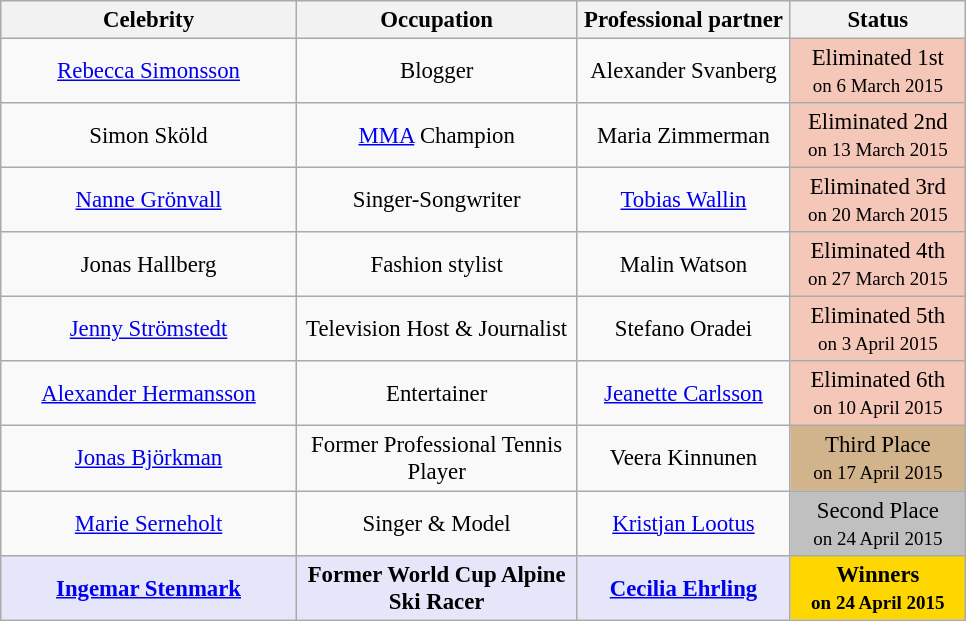<table class="wikitable" align=center border="2" cellpadding="3" cellspacing="0" style="text-align:center; font-size:95%">
<tr>
<th width="190">Celebrity</th>
<th width="180">Occupation</th>
<th width="135">Professional partner</th>
<th width="110">Status</th>
</tr>
<tr>
<td><a href='#'>Rebecca Simonsson</a></td>
<td>Blogger</td>
<td>Alexander Svanberg</td>
<td bgcolor="#F4C7B8">Eliminated 1st<br><small>on 6 March 2015</small></td>
</tr>
<tr>
<td>Simon Sköld</td>
<td><a href='#'>MMA</a> Champion</td>
<td>Maria Zimmerman</td>
<td bgcolor="#F4C7B8">Eliminated 2nd<br><small>on 13 March 2015</small></td>
</tr>
<tr>
<td><a href='#'>Nanne Grönvall</a></td>
<td>Singer-Songwriter</td>
<td><a href='#'>Tobias Wallin</a></td>
<td bgcolor="#F4C7B8">Eliminated 3rd<br><small>on 20 March 2015</small></td>
</tr>
<tr>
<td>Jonas Hallberg</td>
<td>Fashion stylist</td>
<td>Malin Watson</td>
<td bgcolor="#F4C7B8">Eliminated 4th<br><small>on 27 March 2015</small></td>
</tr>
<tr>
<td><a href='#'>Jenny Strömstedt</a></td>
<td>Television Host & Journalist</td>
<td>Stefano Oradei</td>
<td bgcolor="#F4C7B8">Eliminated 5th<br><small>on 3 April 2015</small></td>
</tr>
<tr>
<td><a href='#'>Alexander Hermansson</a></td>
<td>Entertainer</td>
<td><a href='#'>Jeanette Carlsson</a></td>
<td bgcolor="#F4C7B8">Eliminated 6th<br><small>on 10 April 2015</small></td>
</tr>
<tr>
<td><a href='#'>Jonas Björkman</a></td>
<td>Former Professional Tennis Player</td>
<td>Veera Kinnunen</td>
<td bgcolor="tan">Third Place<br><small>on 17 April 2015</small></td>
</tr>
<tr>
<td><a href='#'>Marie Serneholt</a></td>
<td>Singer & Model</td>
<td><a href='#'>Kristjan Lootus</a></td>
<td bgcolor="silver">Second Place<br><small>on 24 April 2015</small></td>
</tr>
<tr>
<td style="background:lavender;"><strong><a href='#'>Ingemar Stenmark</a></strong></td>
<td style="background:lavender;"><strong>Former World Cup Alpine Ski Racer</strong></td>
<td style="background:lavender;"><strong><a href='#'>Cecilia Ehrling</a></strong></td>
<td style="background:gold;"><strong>Winners<br><small>on 24 April 2015</small></strong></td>
</tr>
</table>
